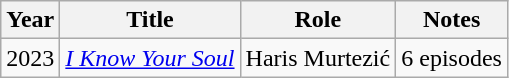<table class="wikitable sortable">
<tr>
<th>Year</th>
<th>Title</th>
<th>Role</th>
<th class="unsortable">Notes</th>
</tr>
<tr>
<td>2023</td>
<td><em><a href='#'>I Know Your Soul</a></em></td>
<td>Haris Murtezić</td>
<td>6 episodes</td>
</tr>
</table>
